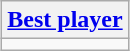<table class=wikitable style="text-align:center; margin:auto">
<tr>
<th><a href='#'>Best player</a></th>
</tr>
<tr>
<td></td>
</tr>
</table>
